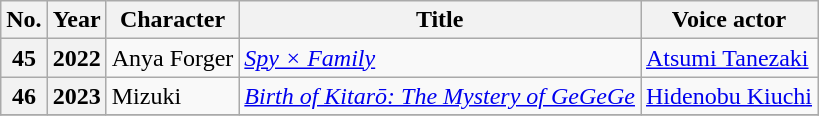<table class="wikitable">
<tr>
<th>No.</th>
<th>Year</th>
<th>Character</th>
<th>Title</th>
<th>Voice actor</th>
</tr>
<tr>
<th>45</th>
<th>2022</th>
<td>Anya Forger</td>
<td><em><a href='#'>Spy × Family</a></em></td>
<td><a href='#'>Atsumi Tanezaki</a></td>
</tr>
<tr>
<th>46</th>
<th>2023</th>
<td>Mizuki</td>
<td><em><a href='#'>Birth of Kitarō: The Mystery of GeGeGe</a></em></td>
<td><a href='#'>Hidenobu Kiuchi</a></td>
</tr>
<tr>
</tr>
</table>
